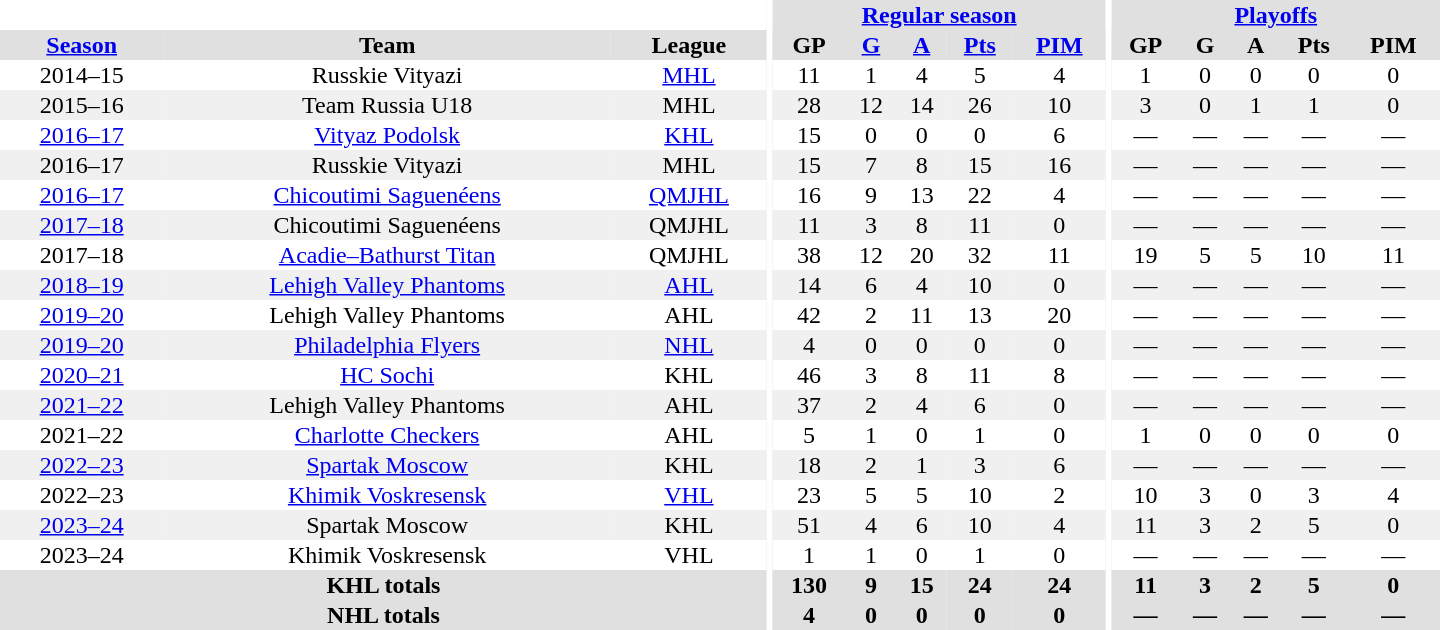<table border="0" cellpadding="1" cellspacing="0" style="text-align:center; width:60em">
<tr bgcolor="#e0e0e0">
<th colspan="3" bgcolor="#ffffff"></th>
<th rowspan="98" bgcolor="#ffffff"></th>
<th colspan="5"><a href='#'>Regular season</a></th>
<th rowspan="98" bgcolor="#ffffff"></th>
<th colspan="5"><a href='#'>Playoffs</a></th>
</tr>
<tr bgcolor="#e0e0e0">
<th><a href='#'>Season</a></th>
<th>Team</th>
<th>League</th>
<th>GP</th>
<th><a href='#'>G</a></th>
<th><a href='#'>A</a></th>
<th><a href='#'>Pts</a></th>
<th><a href='#'>PIM</a></th>
<th>GP</th>
<th>G</th>
<th>A</th>
<th>Pts</th>
<th>PIM</th>
</tr>
<tr>
<td>2014–15</td>
<td>Russkie Vityazi</td>
<td><a href='#'>MHL</a></td>
<td>11</td>
<td>1</td>
<td>4</td>
<td>5</td>
<td>4</td>
<td>1</td>
<td>0</td>
<td>0</td>
<td>0</td>
<td>0</td>
</tr>
<tr bgcolor="#f0f0f0">
<td>2015–16</td>
<td>Team Russia U18</td>
<td>MHL</td>
<td>28</td>
<td>12</td>
<td>14</td>
<td>26</td>
<td>10</td>
<td>3</td>
<td>0</td>
<td>1</td>
<td>1</td>
<td>0</td>
</tr>
<tr>
<td><a href='#'>2016–17</a></td>
<td><a href='#'>Vityaz Podolsk</a></td>
<td><a href='#'>KHL</a></td>
<td>15</td>
<td>0</td>
<td>0</td>
<td>0</td>
<td>6</td>
<td>—</td>
<td>—</td>
<td>—</td>
<td>—</td>
<td>—</td>
</tr>
<tr bgcolor="#f0f0f0">
<td>2016–17</td>
<td>Russkie Vityazi</td>
<td>MHL</td>
<td>15</td>
<td>7</td>
<td>8</td>
<td>15</td>
<td>16</td>
<td>—</td>
<td>—</td>
<td>—</td>
<td>—</td>
<td>—</td>
</tr>
<tr>
<td><a href='#'>2016–17</a></td>
<td><a href='#'>Chicoutimi Saguenéens</a></td>
<td><a href='#'>QMJHL</a></td>
<td>16</td>
<td>9</td>
<td>13</td>
<td>22</td>
<td>4</td>
<td>—</td>
<td>—</td>
<td>—</td>
<td>—</td>
<td>—</td>
</tr>
<tr bgcolor="#f0f0f0">
<td><a href='#'>2017–18</a></td>
<td>Chicoutimi Saguenéens</td>
<td>QMJHL</td>
<td>11</td>
<td>3</td>
<td>8</td>
<td>11</td>
<td>0</td>
<td>—</td>
<td>—</td>
<td>—</td>
<td>—</td>
<td>—</td>
</tr>
<tr>
<td>2017–18</td>
<td><a href='#'>Acadie–Bathurst Titan</a></td>
<td>QMJHL</td>
<td>38</td>
<td>12</td>
<td>20</td>
<td>32</td>
<td>11</td>
<td>19</td>
<td>5</td>
<td>5</td>
<td>10</td>
<td>11</td>
</tr>
<tr bgcolor="#f0f0f0">
<td><a href='#'>2018–19</a></td>
<td><a href='#'>Lehigh Valley Phantoms</a></td>
<td><a href='#'>AHL</a></td>
<td>14</td>
<td>6</td>
<td>4</td>
<td>10</td>
<td>0</td>
<td>—</td>
<td>—</td>
<td>—</td>
<td>—</td>
<td>—</td>
</tr>
<tr>
<td><a href='#'>2019–20</a></td>
<td>Lehigh Valley Phantoms</td>
<td>AHL</td>
<td>42</td>
<td>2</td>
<td>11</td>
<td>13</td>
<td>20</td>
<td>—</td>
<td>—</td>
<td>—</td>
<td>—</td>
<td>—</td>
</tr>
<tr bgcolor="#f0f0f0">
<td><a href='#'>2019–20</a></td>
<td><a href='#'>Philadelphia Flyers</a></td>
<td><a href='#'>NHL</a></td>
<td>4</td>
<td>0</td>
<td>0</td>
<td>0</td>
<td>0</td>
<td>—</td>
<td>—</td>
<td>—</td>
<td>—</td>
<td>—</td>
</tr>
<tr>
<td><a href='#'>2020–21</a></td>
<td><a href='#'>HC Sochi</a></td>
<td>KHL</td>
<td>46</td>
<td>3</td>
<td>8</td>
<td>11</td>
<td>8</td>
<td>—</td>
<td>—</td>
<td>—</td>
<td>—</td>
<td>—</td>
</tr>
<tr bgcolor="#f0f0f0">
<td><a href='#'>2021–22</a></td>
<td>Lehigh Valley Phantoms</td>
<td>AHL</td>
<td>37</td>
<td>2</td>
<td>4</td>
<td>6</td>
<td>0</td>
<td>—</td>
<td>—</td>
<td>—</td>
<td>—</td>
<td>—</td>
</tr>
<tr>
<td>2021–22</td>
<td><a href='#'>Charlotte Checkers</a></td>
<td>AHL</td>
<td>5</td>
<td>1</td>
<td>0</td>
<td>1</td>
<td>0</td>
<td>1</td>
<td>0</td>
<td>0</td>
<td>0</td>
<td>0</td>
</tr>
<tr bgcolor="#f0f0f0">
<td><a href='#'>2022–23</a></td>
<td><a href='#'>Spartak Moscow</a></td>
<td>KHL</td>
<td>18</td>
<td>2</td>
<td>1</td>
<td>3</td>
<td>6</td>
<td>—</td>
<td>—</td>
<td>—</td>
<td>—</td>
<td>—</td>
</tr>
<tr>
<td>2022–23</td>
<td><a href='#'>Khimik Voskresensk</a></td>
<td><a href='#'>VHL</a></td>
<td>23</td>
<td>5</td>
<td>5</td>
<td>10</td>
<td>2</td>
<td>10</td>
<td>3</td>
<td>0</td>
<td>3</td>
<td>4</td>
</tr>
<tr bgcolor="#f0f0f0">
<td><a href='#'>2023–24</a></td>
<td>Spartak Moscow</td>
<td>KHL</td>
<td>51</td>
<td>4</td>
<td>6</td>
<td>10</td>
<td>4</td>
<td>11</td>
<td>3</td>
<td>2</td>
<td>5</td>
<td>0</td>
</tr>
<tr>
<td>2023–24</td>
<td>Khimik Voskresensk</td>
<td>VHL</td>
<td>1</td>
<td>1</td>
<td>0</td>
<td>1</td>
<td>0</td>
<td>—</td>
<td>—</td>
<td>—</td>
<td>—</td>
<td>—</td>
</tr>
<tr bgcolor="#e0e0e0">
<th colspan="3">KHL totals</th>
<th>130</th>
<th>9</th>
<th>15</th>
<th>24</th>
<th>24</th>
<th>11</th>
<th>3</th>
<th>2</th>
<th>5</th>
<th>0</th>
</tr>
<tr bgcolor="#e0e0e0">
<th colspan="3">NHL totals</th>
<th>4</th>
<th>0</th>
<th>0</th>
<th>0</th>
<th>0</th>
<th>—</th>
<th>—</th>
<th>—</th>
<th>—</th>
<th>—</th>
</tr>
</table>
